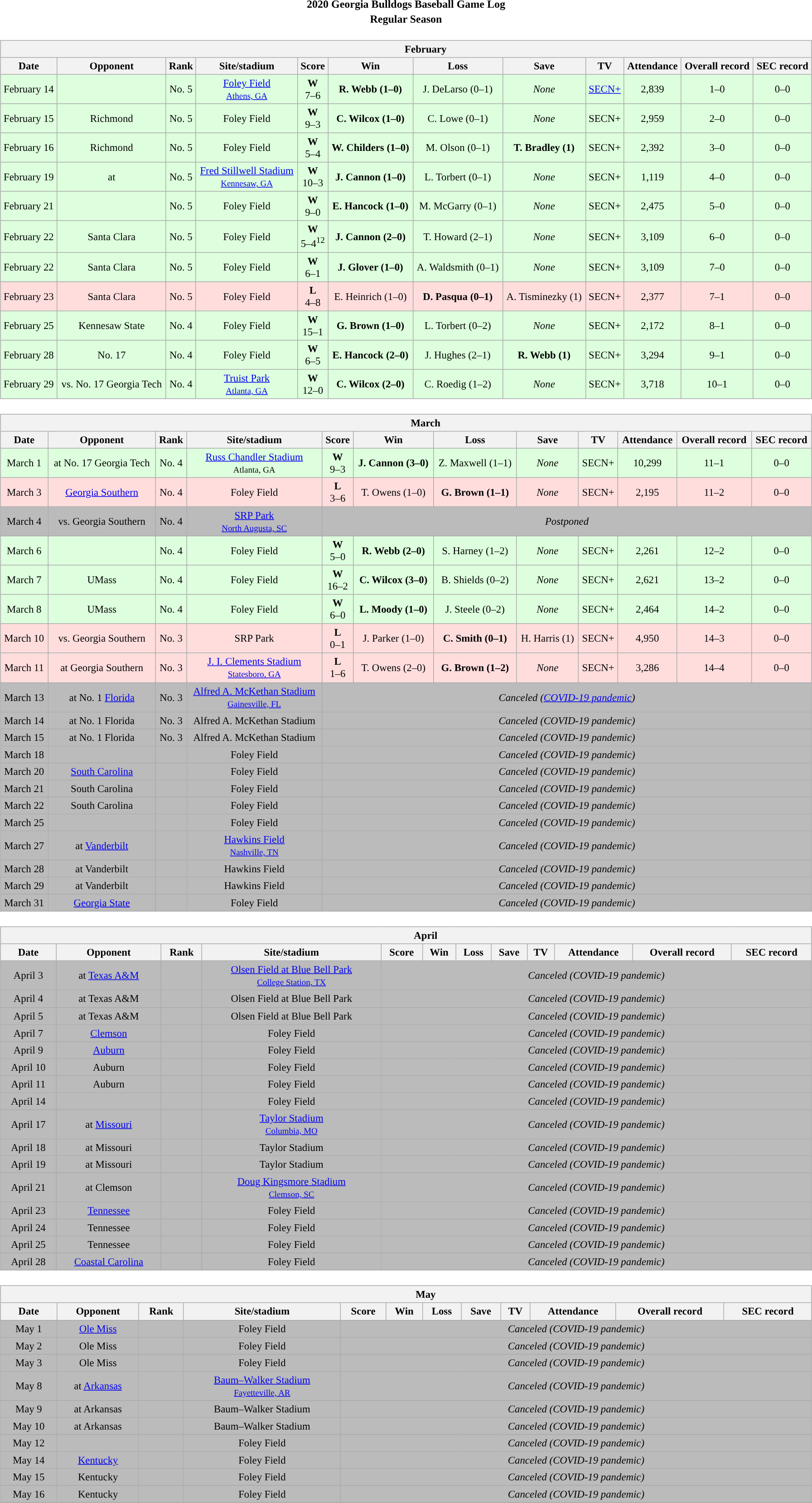<table class="toccolours" width=95% style="clear:both; margin:1.5em auto; text-align:center;">
<tr>
<th colspan=2>2020 Georgia Bulldogs Baseball Game Log</th>
</tr>
<tr>
<th colspan=2>Regular Season</th>
</tr>
<tr valign="top">
<td><br><table class="wikitable collapsible" style="margin:auto; width:100%; text-align:center; font-size:95%">
<tr>
<th colspan=12 style="padding-left:4em;">February</th>
</tr>
<tr>
<th>Date</th>
<th>Opponent</th>
<th>Rank</th>
<th>Site/stadium</th>
<th>Score</th>
<th>Win</th>
<th>Loss</th>
<th>Save</th>
<th>TV</th>
<th>Attendance</th>
<th>Overall record</th>
<th>SEC record</th>
</tr>
<tr align="center" bgcolor="#ddffdd">
<td>February 14</td>
<td></td>
<td>No. 5</td>
<td><a href='#'>Foley Field</a><br><small><a href='#'>Athens, GA</a></small></td>
<td><strong>W</strong><br>7–6</td>
<td><strong>R. Webb (1–0)</strong></td>
<td>J. DeLarso (0–1)</td>
<td><em>None</em></td>
<td><a href='#'>SECN+</a></td>
<td>2,839</td>
<td>1–0</td>
<td>0–0</td>
</tr>
<tr align="center" bgcolor="#ddffdd">
<td>February 15</td>
<td>Richmond</td>
<td>No. 5</td>
<td>Foley Field</td>
<td><strong>W</strong><br>9–3</td>
<td><strong>C. Wilcox (1–0)</strong></td>
<td>C. Lowe (0–1)</td>
<td><em>None</em></td>
<td>SECN+</td>
<td>2,959</td>
<td>2–0</td>
<td>0–0</td>
</tr>
<tr align="center" bgcolor="#ddffdd">
<td>February 16</td>
<td>Richmond</td>
<td>No. 5</td>
<td>Foley Field</td>
<td><strong>W</strong><br>5–4</td>
<td><strong>W. Childers (1–0)</strong></td>
<td>M. Olson (0–1)</td>
<td><strong>T. Bradley (1)</strong></td>
<td>SECN+</td>
<td>2,392</td>
<td>3–0</td>
<td>0–0</td>
</tr>
<tr align="center" bgcolor="#ddffdd">
<td>February 19</td>
<td>at </td>
<td>No. 5</td>
<td><a href='#'>Fred Stillwell Stadium</a><br><small><a href='#'>Kennesaw, GA</a></small></td>
<td><strong>W</strong><br>10–3</td>
<td><strong>J. Cannon (1–0)</strong></td>
<td>L. Torbert (0–1)</td>
<td><em>None</em></td>
<td>SECN+</td>
<td>1,119</td>
<td>4–0</td>
<td>0–0</td>
</tr>
<tr align="center" bgcolor="#ddffdd">
<td>February 21</td>
<td></td>
<td>No. 5</td>
<td>Foley Field</td>
<td><strong>W</strong><br>9–0</td>
<td><strong>E. Hancock (1–0)</strong></td>
<td>M. McGarry (0–1)</td>
<td><em>None</em></td>
<td>SECN+</td>
<td>2,475</td>
<td>5–0</td>
<td>0–0</td>
</tr>
<tr align="center" bgcolor="#ddffdd">
<td>February 22</td>
<td>Santa Clara</td>
<td>No. 5</td>
<td>Foley Field</td>
<td><strong>W</strong><br>5–4<sup>12</sup></td>
<td><strong>J. Cannon (2–0)</strong></td>
<td>T. Howard (2–1)</td>
<td><em>None</em></td>
<td>SECN+</td>
<td>3,109</td>
<td>6–0</td>
<td>0–0</td>
</tr>
<tr align="center" bgcolor="#ddffdd">
<td>February 22</td>
<td>Santa Clara</td>
<td>No. 5</td>
<td>Foley Field</td>
<td><strong>W</strong><br>6–1</td>
<td><strong>J. Glover (1–0)</strong></td>
<td>A. Waldsmith (0–1)</td>
<td><em>None</em></td>
<td>SECN+</td>
<td>3,109</td>
<td>7–0</td>
<td>0–0</td>
</tr>
<tr align="center" bgcolor="#ffdddd">
<td>February 23</td>
<td>Santa Clara</td>
<td>No. 5</td>
<td>Foley Field</td>
<td><strong>L</strong><br>4–8</td>
<td>E. Heinrich (1–0)</td>
<td><strong>D. Pasqua (0–1)</strong></td>
<td>A. Tisminezky (1)</td>
<td>SECN+</td>
<td>2,377</td>
<td>7–1</td>
<td>0–0</td>
</tr>
<tr align="center" bgcolor="ddffdd">
<td>February 25</td>
<td>Kennesaw State</td>
<td>No. 4</td>
<td>Foley Field</td>
<td><strong>W</strong><br>15–1</td>
<td><strong> G. Brown (1–0)</strong></td>
<td>L. Torbert (0–2)</td>
<td><em>None</em></td>
<td>SECN+</td>
<td>2,172</td>
<td>8–1</td>
<td>0–0</td>
</tr>
<tr align="center" bgcolor="ddffdd">
<td>February 28</td>
<td>No. 17 </td>
<td>No. 4</td>
<td>Foley Field</td>
<td><strong>W</strong><br>6–5</td>
<td><strong> E. Hancock (2–0)</strong></td>
<td>J. Hughes (2–1)</td>
<td><strong>R. Webb (1)</strong></td>
<td>SECN+</td>
<td>3,294</td>
<td>9–1</td>
<td>0–0</td>
</tr>
<tr align="center" bgcolor="ddffdd">
<td>February 29</td>
<td>vs. No. 17 Georgia Tech</td>
<td>No. 4</td>
<td><a href='#'>Truist Park</a><br><small><a href='#'>Atlanta, GA</a></small></td>
<td><strong>W</strong><br>12–0</td>
<td><strong>C. Wilcox (2–0)</strong></td>
<td>C. Roedig (1–2)</td>
<td><em>None</em></td>
<td>SECN+</td>
<td>3,718</td>
<td>10–1</td>
<td>0–0</td>
</tr>
</table>
</td>
</tr>
<tr>
<td><br><table class="wikitable collapsible " style="margin:auto; width:100%; text-align:center; font-size:95%">
<tr>
<th colspan=12 style="padding-left:4em;">March</th>
</tr>
<tr>
<th>Date</th>
<th>Opponent</th>
<th>Rank</th>
<th>Site/stadium</th>
<th>Score</th>
<th>Win</th>
<th>Loss</th>
<th>Save</th>
<th>TV</th>
<th>Attendance</th>
<th>Overall record</th>
<th>SEC record</th>
</tr>
<tr align="center" bgcolor="ddffdd">
<td>March 1</td>
<td>at No. 17 Georgia Tech</td>
<td>No. 4</td>
<td><a href='#'>Russ Chandler Stadium</a><br><small>Atlanta, GA</small></td>
<td><strong>W</strong><br>9–3</td>
<td><strong>J. Cannon (3–0)</strong></td>
<td>Z. Maxwell (1–1)</td>
<td><em>None</em></td>
<td>SECN+</td>
<td>10,299</td>
<td>11–1</td>
<td>0–0</td>
</tr>
<tr align="center" bgcolor="ffdddd">
<td>March 3</td>
<td><a href='#'>Georgia Southern</a></td>
<td>No. 4</td>
<td>Foley Field</td>
<td><strong>L</strong><br>3–6</td>
<td>T. Owens (1–0)</td>
<td><strong>G. Brown (1–1)</strong></td>
<td><em>None</em></td>
<td>SECN+</td>
<td>2,195</td>
<td>11–2</td>
<td>0–0</td>
</tr>
<tr align="center" bgcolor="bbbbbb">
<td>March 4</td>
<td>vs. Georgia Southern</td>
<td>No. 4</td>
<td><a href='#'>SRP Park</a><br><small><a href='#'>North Augusta, SC</a></small></td>
<td colspan=8><em>Postponed</em></td>
</tr>
<tr align="center" bgcolor="ddffdd">
<td>March 6</td>
<td></td>
<td>No. 4</td>
<td>Foley Field</td>
<td><strong>W</strong><br>5–0</td>
<td><strong>R. Webb (2–0)</strong></td>
<td>S. Harney (1–2)</td>
<td><em>None</em></td>
<td>SECN+</td>
<td>2,261</td>
<td>12–2</td>
<td>0–0</td>
</tr>
<tr align="center" bgcolor="ddffdd">
<td>March 7</td>
<td>UMass</td>
<td>No. 4</td>
<td>Foley Field</td>
<td><strong>W</strong><br>16–2</td>
<td><strong>C. Wilcox (3–0)</strong></td>
<td>B. Shields (0–2)</td>
<td><em>None</em></td>
<td>SECN+</td>
<td>2,621</td>
<td>13–2</td>
<td>0–0</td>
</tr>
<tr align="center" bgcolor="ddffdd">
<td>March 8</td>
<td>UMass</td>
<td>No. 4</td>
<td>Foley Field</td>
<td><strong>W</strong><br>6–0</td>
<td><strong>L. Moody (1–0)</strong></td>
<td>J. Steele (0–2)</td>
<td><em>None</em></td>
<td>SECN+</td>
<td>2,464</td>
<td>14–2</td>
<td>0–0</td>
</tr>
<tr align="center" bgcolor="ffdddd">
<td>March 10</td>
<td>vs. Georgia Southern</td>
<td>No. 3</td>
<td>SRP Park</td>
<td><strong>L</strong><br>0–1</td>
<td>J. Parker (1–0)</td>
<td><strong>C. Smith (0–1)</strong></td>
<td>H. Harris (1)</td>
<td>SECN+</td>
<td>4,950</td>
<td>14–3</td>
<td>0–0</td>
</tr>
<tr align="center" bgcolor="ffdddd">
<td>March 11</td>
<td>at Georgia Southern</td>
<td>No. 3</td>
<td><a href='#'>J. I. Clements Stadium</a><br><small><a href='#'>Statesboro, GA</a></small></td>
<td><strong>L</strong><br>1–6</td>
<td>T. Owens (2–0)</td>
<td><strong>G. Brown (1–2)</strong></td>
<td><em>None</em></td>
<td>SECN+</td>
<td>3,286</td>
<td>14–4</td>
<td>0–0</td>
</tr>
<tr align="center" bgcolor="bbbbbb">
<td>March 13</td>
<td>at No. 1 <a href='#'>Florida</a></td>
<td>No. 3</td>
<td><a href='#'>Alfred A. McKethan Stadium</a><br><small><a href='#'>Gainesville, FL</a></small></td>
<td colspan=8><em>Canceled (<a href='#'>COVID-19 pandemic</a>)</em></td>
</tr>
<tr align="center" bgcolor="bbbbbb">
<td>March 14</td>
<td>at No. 1 Florida</td>
<td>No. 3</td>
<td>Alfred A. McKethan Stadium</td>
<td colspan=8><em>Canceled (COVID-19 pandemic)</em></td>
</tr>
<tr align="center" bgcolor="bbbbbb">
<td>March 15</td>
<td>at No. 1 Florida</td>
<td>No. 3</td>
<td>Alfred A. McKethan Stadium</td>
<td colspan=8><em>Canceled (COVID-19 pandemic)</em></td>
</tr>
<tr align="center" bgcolor="bbbbbb">
<td>March 18</td>
<td></td>
<td></td>
<td>Foley Field</td>
<td colspan=8><em>Canceled (COVID-19 pandemic)</em></td>
</tr>
<tr align="center" bgcolor="bbbbbb">
<td>March 20</td>
<td><a href='#'>South Carolina</a></td>
<td></td>
<td>Foley Field</td>
<td colspan=8><em>Canceled (COVID-19 pandemic)</em></td>
</tr>
<tr align="center" bgcolor="bbbbbb">
<td>March 21</td>
<td>South Carolina</td>
<td></td>
<td>Foley Field</td>
<td colspan=8><em>Canceled (COVID-19 pandemic)</em></td>
</tr>
<tr align="center" bgcolor="bbbbbb">
<td>March 22</td>
<td>South Carolina</td>
<td></td>
<td>Foley Field</td>
<td colspan=8><em>Canceled (COVID-19 pandemic)</em></td>
</tr>
<tr align="center" bgcolor="bbbbbb">
<td>March 25</td>
<td></td>
<td></td>
<td>Foley Field</td>
<td colspan=8><em>Canceled (COVID-19 pandemic)</em></td>
</tr>
<tr align="center" bgcolor="bbbbbb">
<td>March 27</td>
<td>at <a href='#'>Vanderbilt</a></td>
<td></td>
<td><a href='#'>Hawkins Field</a><br><small><a href='#'>Nashville, TN</a></small></td>
<td colspan=8><em>Canceled (COVID-19 pandemic)</em></td>
</tr>
<tr align="center" bgcolor="bbbbbb">
<td>March 28</td>
<td>at Vanderbilt</td>
<td></td>
<td>Hawkins Field</td>
<td colspan=8><em>Canceled (COVID-19 pandemic)</em></td>
</tr>
<tr align="center" bgcolor="bbbbbb">
<td>March 29</td>
<td>at Vanderbilt</td>
<td></td>
<td>Hawkins Field</td>
<td colspan=8><em>Canceled (COVID-19 pandemic)</em></td>
</tr>
<tr align="center" bgcolor="bbbbbb">
<td>March 31</td>
<td><a href='#'>Georgia State</a></td>
<td></td>
<td>Foley Field</td>
<td colspan=8><em>Canceled (COVID-19 pandemic)</em></td>
</tr>
</table>
</td>
</tr>
<tr>
<td><br><table class="wikitable collapsible" style="margin:auto; width:100%; text-align:center; font-size:95%">
<tr>
<th colspan=12 style="padding-left:4em;">April</th>
</tr>
<tr>
<th>Date</th>
<th>Opponent</th>
<th>Rank</th>
<th>Site/stadium</th>
<th>Score</th>
<th>Win</th>
<th>Loss</th>
<th>Save</th>
<th>TV</th>
<th>Attendance</th>
<th>Overall record</th>
<th>SEC record</th>
</tr>
<tr align="center" bgcolor="bbbbbb">
<td>April 3</td>
<td>at <a href='#'>Texas A&M</a></td>
<td></td>
<td><a href='#'>Olsen Field at Blue Bell Park</a><br><small><a href='#'>College Station, TX</a></small></td>
<td colspan=8><em>Canceled (COVID-19 pandemic)</em></td>
</tr>
<tr align="center" bgcolor="bbbbbb">
<td>April 4</td>
<td>at Texas A&M</td>
<td></td>
<td>Olsen Field at Blue Bell Park</td>
<td colspan=8><em>Canceled (COVID-19 pandemic)</em></td>
</tr>
<tr align="center" bgcolor="bbbbbb">
<td>April 5</td>
<td>at Texas A&M</td>
<td></td>
<td>Olsen Field at Blue Bell Park</td>
<td colspan=8><em>Canceled (COVID-19 pandemic)</em></td>
</tr>
<tr align="center" bgcolor="bbbbbb">
<td>April 7</td>
<td><a href='#'>Clemson</a></td>
<td></td>
<td>Foley Field</td>
<td colspan=8><em>Canceled (COVID-19 pandemic)</em></td>
</tr>
<tr align="center" bgcolor="bbbbbb">
<td>April 9</td>
<td><a href='#'>Auburn</a></td>
<td></td>
<td>Foley Field</td>
<td colspan=8><em>Canceled (COVID-19 pandemic)</em></td>
</tr>
<tr align="center" bgcolor="bbbbbb">
<td>April 10</td>
<td>Auburn</td>
<td></td>
<td>Foley Field</td>
<td colspan=8><em>Canceled (COVID-19 pandemic)</em></td>
</tr>
<tr align="center" bgcolor="bbbbbb">
<td>April 11</td>
<td>Auburn</td>
<td></td>
<td>Foley Field</td>
<td colspan=8><em>Canceled (COVID-19 pandemic)</em></td>
</tr>
<tr align="center" bgcolor="bbbbbb">
<td>April 14</td>
<td></td>
<td></td>
<td>Foley Field</td>
<td colspan=8><em>Canceled (COVID-19 pandemic)</em></td>
</tr>
<tr align="center" bgcolor="bbbbbb">
<td>April 17</td>
<td>at <a href='#'>Missouri</a></td>
<td></td>
<td><a href='#'>Taylor Stadium</a><br><small><a href='#'>Columbia, MO</a></small></td>
<td colspan=8><em>Canceled (COVID-19 pandemic)</em></td>
</tr>
<tr align="center" bgcolor="bbbbbb">
<td>April 18</td>
<td>at Missouri</td>
<td></td>
<td>Taylor Stadium</td>
<td colspan=8><em>Canceled (COVID-19 pandemic)</em></td>
</tr>
<tr align="center" bgcolor="bbbbbb">
<td>April 19</td>
<td>at Missouri</td>
<td></td>
<td>Taylor Stadium</td>
<td colspan=8><em>Canceled (COVID-19 pandemic)</em></td>
</tr>
<tr align="center" bgcolor="bbbbbb">
<td>April 21</td>
<td>at Clemson</td>
<td></td>
<td><a href='#'>Doug Kingsmore Stadium</a><br><small><a href='#'>Clemson, SC</a></small></td>
<td colspan=8><em>Canceled (COVID-19 pandemic)</em></td>
</tr>
<tr align="center" bgcolor="bbbbbb">
<td>April 23</td>
<td><a href='#'>Tennessee</a></td>
<td></td>
<td>Foley Field</td>
<td colspan=8><em>Canceled (COVID-19 pandemic)</em></td>
</tr>
<tr align="center" bgcolor="bbbbbb">
<td>April 24</td>
<td>Tennessee</td>
<td></td>
<td>Foley Field</td>
<td colspan=8><em>Canceled (COVID-19 pandemic)</em></td>
</tr>
<tr align="center" bgcolor="bbbbbb">
<td>April 25</td>
<td>Tennessee</td>
<td></td>
<td>Foley Field</td>
<td colspan=8><em>Canceled (COVID-19 pandemic)</em></td>
</tr>
<tr align="center" bgcolor="bbbbbb">
<td>April 28</td>
<td><a href='#'>Coastal Carolina</a></td>
<td></td>
<td>Foley Field</td>
<td colspan=8><em>Canceled (COVID-19 pandemic)</em></td>
</tr>
</table>
</td>
</tr>
<tr>
<td><br><table class="wikitable collapsible" style="margin:auto; width:100%; text-align:center; font-size:95%">
<tr>
<th colspan=13 style="padding-left:4em;">May</th>
</tr>
<tr>
<th>Date</th>
<th>Opponent</th>
<th>Rank</th>
<th>Site/stadium</th>
<th>Score</th>
<th>Win</th>
<th>Loss</th>
<th>Save</th>
<th>TV</th>
<th>Attendance</th>
<th>Overall record</th>
<th>SEC record</th>
</tr>
<tr align="center" bgcolor="bbbbbb">
<td>May 1</td>
<td><a href='#'>Ole Miss</a></td>
<td></td>
<td>Foley Field</td>
<td colspan=8><em>Canceled (COVID-19 pandemic)</em></td>
</tr>
<tr align="center" bgcolor="bbbbbb">
<td>May 2</td>
<td>Ole Miss</td>
<td></td>
<td>Foley Field</td>
<td colspan=8><em>Canceled (COVID-19 pandemic)</em></td>
</tr>
<tr align="center" bgcolor="bbbbbb">
<td>May 3</td>
<td>Ole Miss</td>
<td></td>
<td>Foley Field</td>
<td colspan=8><em>Canceled (COVID-19 pandemic)</em></td>
</tr>
<tr align="center" bgcolor="bbbbbb">
<td>May 8</td>
<td>at <a href='#'>Arkansas</a></td>
<td></td>
<td><a href='#'>Baum–Walker Stadium</a><br><small><a href='#'>Fayetteville, AR</a></small></td>
<td colspan=8><em>Canceled (COVID-19 pandemic)</em></td>
</tr>
<tr align="center" bgcolor="bbbbbb">
<td>May 9</td>
<td>at Arkansas</td>
<td></td>
<td>Baum–Walker Stadium</td>
<td colspan=8><em>Canceled (COVID-19 pandemic)</em></td>
</tr>
<tr align="center" bgcolor="bbbbbb">
<td>May 10</td>
<td>at Arkansas</td>
<td></td>
<td>Baum–Walker Stadium</td>
<td colspan=8><em>Canceled (COVID-19 pandemic)</em></td>
</tr>
<tr align="center" bgcolor="bbbbbb">
<td>May 12</td>
<td></td>
<td></td>
<td>Foley Field</td>
<td colspan=8><em>Canceled (COVID-19 pandemic)</em></td>
</tr>
<tr align="center" bgcolor="bbbbbb">
<td>May 14</td>
<td><a href='#'>Kentucky</a></td>
<td></td>
<td>Foley Field</td>
<td colspan=8><em>Canceled (COVID-19 pandemic)</em></td>
</tr>
<tr align="center" bgcolor="bbbbbb">
<td>May 15</td>
<td>Kentucky</td>
<td></td>
<td>Foley Field</td>
<td colspan=8><em>Canceled (COVID-19 pandemic)</em></td>
</tr>
<tr align="center" bgcolor="bbbbbb">
<td>May 16</td>
<td>Kentucky</td>
<td></td>
<td>Foley Field</td>
<td colspan=8><em>Canceled (COVID-19 pandemic)</em></td>
</tr>
<tr align="center" bgcolor="bbbbbb">
</tr>
</table>
</td>
</tr>
</table>
